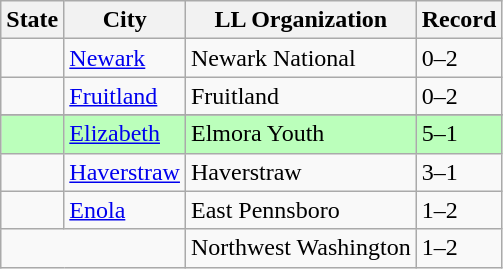<table class="wikitable">
<tr>
<th>State</th>
<th>City</th>
<th>LL Organization</th>
<th>Record</th>
</tr>
<tr>
<td><strong></strong></td>
<td><a href='#'>Newark</a></td>
<td>Newark National</td>
<td>0–2</td>
</tr>
<tr>
<td><strong></strong></td>
<td><a href='#'>Fruitland</a></td>
<td>Fruitland</td>
<td>0–2</td>
</tr>
<tr>
</tr>
<tr bgcolor="bbffbb">
<td><strong></strong></td>
<td><a href='#'>Elizabeth</a></td>
<td>Elmora Youth</td>
<td>5–1</td>
</tr>
<tr>
<td><strong></strong></td>
<td><a href='#'>Haverstraw</a></td>
<td>Haverstraw</td>
<td>3–1</td>
</tr>
<tr>
<td><strong></strong></td>
<td><a href='#'>Enola</a></td>
<td>East Pennsboro</td>
<td>1–2</td>
</tr>
<tr>
<td colspan="2"><strong></strong></td>
<td>Northwest Washington</td>
<td>1–2</td>
</tr>
</table>
